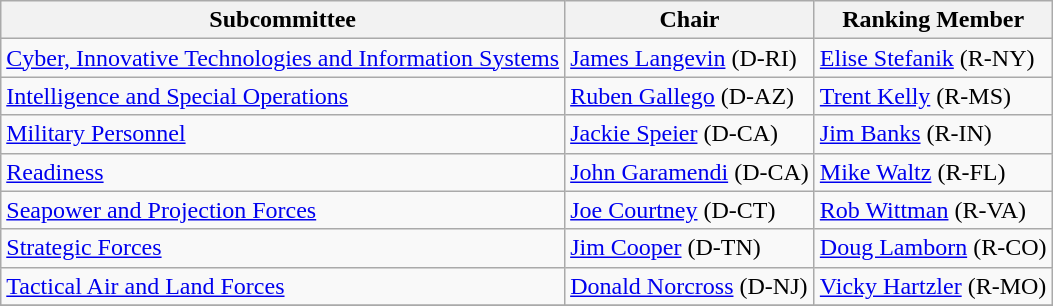<table class="wikitable">
<tr>
<th>Subcommittee</th>
<th>Chair</th>
<th>Ranking Member</th>
</tr>
<tr>
<td><a href='#'>Cyber, Innovative Technologies and Information Systems</a></td>
<td><a href='#'>James Langevin</a> (D-RI)</td>
<td><a href='#'>Elise Stefanik</a> (R-NY)</td>
</tr>
<tr>
<td><a href='#'>Intelligence and Special Operations</a></td>
<td><a href='#'>Ruben Gallego</a> (D-AZ)</td>
<td><a href='#'>Trent Kelly</a> (R-MS)</td>
</tr>
<tr>
<td><a href='#'>Military Personnel</a></td>
<td><a href='#'>Jackie Speier</a> (D-CA)</td>
<td><a href='#'>Jim Banks</a> (R-IN)</td>
</tr>
<tr>
<td><a href='#'>Readiness</a></td>
<td><a href='#'>John Garamendi</a> (D-CA)</td>
<td><a href='#'>Mike Waltz</a> (R-FL)</td>
</tr>
<tr>
<td><a href='#'>Seapower and Projection Forces</a></td>
<td><a href='#'>Joe Courtney</a> (D-CT)</td>
<td><a href='#'>Rob Wittman</a> (R-VA)</td>
</tr>
<tr>
<td><a href='#'>Strategic Forces</a></td>
<td><a href='#'>Jim Cooper</a> (D-TN)</td>
<td><a href='#'>Doug Lamborn</a> (R-CO)</td>
</tr>
<tr>
<td><a href='#'>Tactical Air and Land Forces</a></td>
<td><a href='#'>Donald Norcross</a> (D-NJ)</td>
<td><a href='#'>Vicky Hartzler</a> (R-MO)</td>
</tr>
<tr>
</tr>
</table>
